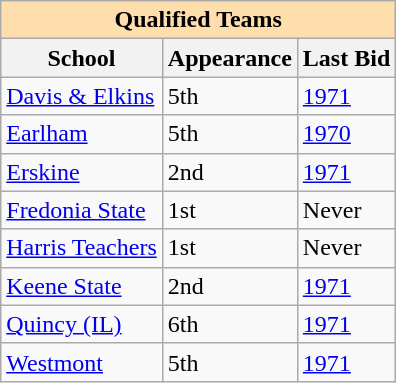<table class="wikitable">
<tr>
<th colspan="5" style="background:#ffdead;">Qualified Teams</th>
</tr>
<tr>
<th>School</th>
<th>Appearance</th>
<th>Last Bid</th>
</tr>
<tr>
<td><a href='#'>Davis & Elkins</a></td>
<td>5th</td>
<td><a href='#'>1971</a></td>
</tr>
<tr>
<td><a href='#'>Earlham</a></td>
<td>5th</td>
<td><a href='#'>1970</a></td>
</tr>
<tr>
<td><a href='#'>Erskine</a></td>
<td>2nd</td>
<td><a href='#'>1971</a></td>
</tr>
<tr>
<td><a href='#'>Fredonia State</a></td>
<td>1st</td>
<td>Never</td>
</tr>
<tr>
<td><a href='#'>Harris Teachers</a></td>
<td>1st</td>
<td>Never</td>
</tr>
<tr>
<td><a href='#'>Keene State</a></td>
<td>2nd</td>
<td><a href='#'>1971</a></td>
</tr>
<tr>
<td><a href='#'>Quincy (IL)</a></td>
<td>6th</td>
<td><a href='#'>1971</a></td>
</tr>
<tr>
<td><a href='#'>Westmont</a></td>
<td>5th</td>
<td><a href='#'>1971</a></td>
</tr>
</table>
